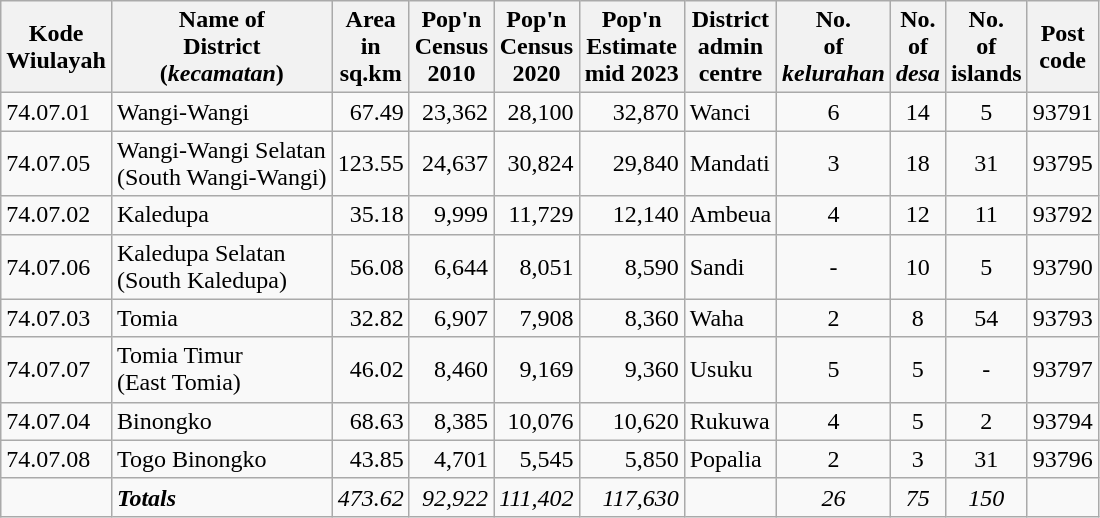<table class="sortable wikitable">
<tr>
<th>Kode <br>Wiulayah</th>
<th>Name of<br>District<br>(<em>kecamatan</em>)</th>
<th>Area <br>in <br> sq.km</th>
<th>Pop'n<br>Census<br>2010</th>
<th>Pop'n<br>Census<br>2020</th>
<th>Pop'n<br>Estimate<br>mid 2023</th>
<th>District <br> admin <br>centre</th>
<th>No. <br>of <br><em>kelurahan</em></th>
<th>No. <br>of <br><em>desa</em></th>
<th>No. <br>of <br>islands</th>
<th>Post<br>code</th>
</tr>
<tr>
<td>74.07.01</td>
<td>Wangi-Wangi</td>
<td align="right">67.49</td>
<td align="right">23,362</td>
<td align="right">28,100</td>
<td align="right">32,870</td>
<td>Wanci</td>
<td align="center">6</td>
<td align="center">14</td>
<td align="center">5</td>
<td>93791</td>
</tr>
<tr>
<td>74.07.05</td>
<td>Wangi-Wangi Selatan <br>(South Wangi-Wangi)</td>
<td align="right">123.55</td>
<td align="right">24,637</td>
<td align="right">30,824</td>
<td align="right">29,840</td>
<td>Mandati</td>
<td align="center">3</td>
<td align="center">18</td>
<td align="center">31</td>
<td>93795</td>
</tr>
<tr>
<td>74.07.02</td>
<td>Kaledupa</td>
<td align="right">35.18</td>
<td align="right">9,999</td>
<td align="right">11,729</td>
<td align="right">12,140</td>
<td>Ambeua</td>
<td align="center">4</td>
<td align="center">12</td>
<td align="center">11</td>
<td>93792</td>
</tr>
<tr>
<td>74.07.06</td>
<td>Kaledupa Selatan <br>(South Kaledupa)</td>
<td align="right">56.08</td>
<td align="right">6,644</td>
<td align="right">8,051</td>
<td align="right">8,590</td>
<td>Sandi</td>
<td align="center">-</td>
<td align="center">10</td>
<td align="center">5</td>
<td>93790</td>
</tr>
<tr>
<td>74.07.03</td>
<td>Tomia</td>
<td align="right">32.82</td>
<td align="right">6,907</td>
<td align="right">7,908</td>
<td align="right">8,360</td>
<td>Waha</td>
<td align="center">2</td>
<td align="center">8</td>
<td align="center">54</td>
<td>93793</td>
</tr>
<tr>
<td>74.07.07</td>
<td>Tomia Timur <br>(East Tomia)</td>
<td align="right">46.02</td>
<td align="right">8,460</td>
<td align="right">9,169</td>
<td align="right">9,360</td>
<td>Usuku</td>
<td align="center">5</td>
<td align="center">5</td>
<td align="center">-</td>
<td>93797</td>
</tr>
<tr>
<td>74.07.04</td>
<td>Binongko</td>
<td align="right">68.63</td>
<td align="right">8,385</td>
<td align="right">10,076</td>
<td align="right">10,620</td>
<td>Rukuwa</td>
<td align="center">4</td>
<td align="center">5</td>
<td align="center">2</td>
<td>93794</td>
</tr>
<tr>
<td>74.07.08</td>
<td>Togo Binongko</td>
<td align="right">43.85</td>
<td align="right">4,701</td>
<td align="right">5,545</td>
<td align="right">5,850</td>
<td>Popalia</td>
<td align="center">2</td>
<td align="center">3</td>
<td align="center">31</td>
<td>93796</td>
</tr>
<tr>
<td></td>
<td><strong><em>Totals</em></strong></td>
<td align="right"><em>473.62</em></td>
<td align="right"><em>92,922</em></td>
<td align="right"><em>111,402</em></td>
<td align="right"><em>117,630</em></td>
<td></td>
<td align="center"><em>26</em></td>
<td align="center"><em>75</em></td>
<td align="center"><em>150</em></td>
<td></td>
</tr>
</table>
